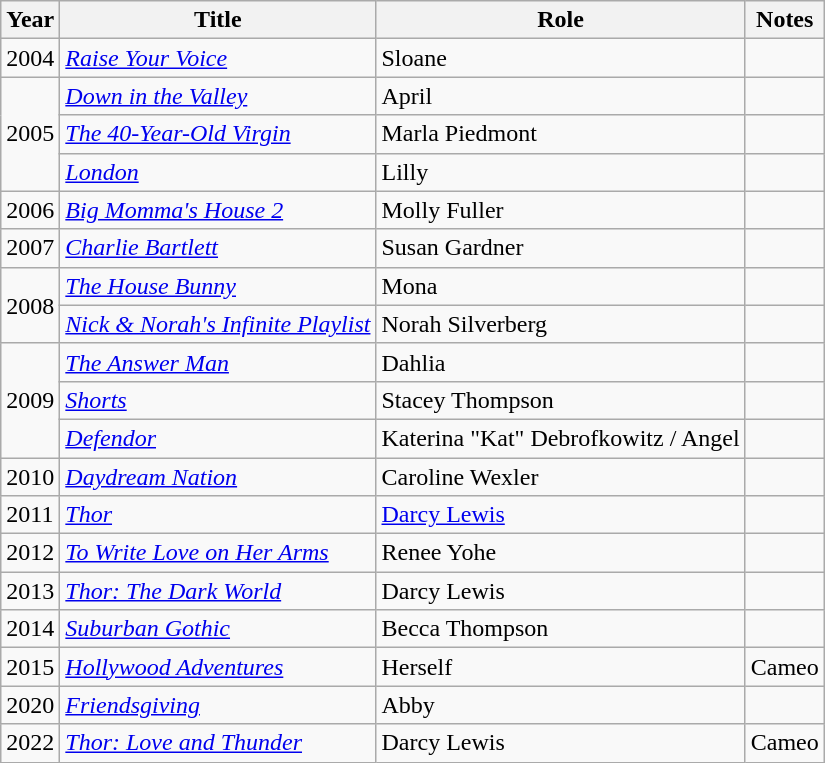<table class="wikitable sortable">
<tr>
<th>Year</th>
<th>Title</th>
<th>Role</th>
<th class="unsortable">Notes</th>
</tr>
<tr>
<td>2004</td>
<td><em><a href='#'>Raise Your Voice</a></em></td>
<td>Sloane</td>
<td></td>
</tr>
<tr>
<td rowspan="3">2005</td>
<td><em><a href='#'>Down in the Valley</a></em></td>
<td>April</td>
<td></td>
</tr>
<tr>
<td data-sort-value="40-Year-Old Virgin, The"><em><a href='#'>The 40-Year-Old Virgin</a></em></td>
<td>Marla Piedmont</td>
<td></td>
</tr>
<tr>
<td><em><a href='#'>London</a></em></td>
<td>Lilly</td>
<td></td>
</tr>
<tr>
<td>2006</td>
<td><em><a href='#'>Big Momma's House 2</a></em></td>
<td>Molly Fuller</td>
<td></td>
</tr>
<tr>
<td>2007</td>
<td><em><a href='#'>Charlie Bartlett</a></em></td>
<td>Susan Gardner</td>
<td></td>
</tr>
<tr>
<td rowspan="2">2008</td>
<td data-sort-value="House Bunny, The"><em><a href='#'>The House Bunny</a></em></td>
<td>Mona</td>
<td></td>
</tr>
<tr>
<td><em><a href='#'>Nick & Norah's Infinite Playlist</a></em></td>
<td>Norah Silverberg</td>
<td></td>
</tr>
<tr>
<td rowspan="3">2009</td>
<td data-sort-value="Answer Man, The"><em><a href='#'>The Answer Man</a></em></td>
<td>Dahlia</td>
<td></td>
</tr>
<tr>
<td><em><a href='#'>Shorts</a></em></td>
<td>Stacey Thompson</td>
<td></td>
</tr>
<tr>
<td><em><a href='#'>Defendor</a></em></td>
<td>Katerina "Kat" Debrofkowitz / Angel</td>
<td></td>
</tr>
<tr>
<td>2010</td>
<td><em><a href='#'>Daydream Nation</a></em></td>
<td>Caroline Wexler</td>
<td></td>
</tr>
<tr>
<td>2011</td>
<td><em><a href='#'>Thor</a></em></td>
<td><a href='#'>Darcy Lewis</a></td>
<td></td>
</tr>
<tr>
<td>2012</td>
<td><em><a href='#'>To Write Love on Her Arms</a></em></td>
<td>Renee Yohe</td>
<td></td>
</tr>
<tr>
<td>2013</td>
<td><em><a href='#'>Thor: The Dark World</a></em></td>
<td>Darcy Lewis</td>
<td></td>
</tr>
<tr>
<td>2014</td>
<td><em><a href='#'>Suburban Gothic</a></em></td>
<td>Becca Thompson</td>
<td></td>
</tr>
<tr>
<td>2015</td>
<td><em><a href='#'>Hollywood Adventures</a></em></td>
<td>Herself</td>
<td>Cameo</td>
</tr>
<tr>
<td>2020</td>
<td><em><a href='#'>Friendsgiving</a></em></td>
<td>Abby</td>
<td></td>
</tr>
<tr>
<td>2022</td>
<td><em><a href='#'>Thor: Love and Thunder</a></em></td>
<td>Darcy Lewis</td>
<td>Cameo</td>
</tr>
</table>
